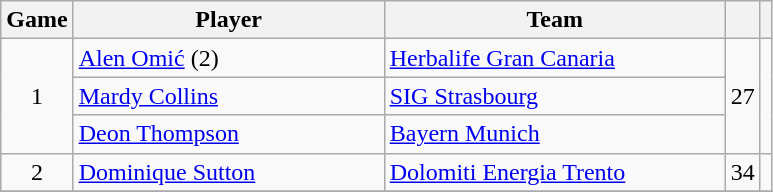<table class="wikitable sortable" style="text-align: center;">
<tr>
<th>Game</th>
<th style="width:200px;">Player</th>
<th style="width:220px;">Team</th>
<th><a href='#'></a></th>
<th></th>
</tr>
<tr>
<td rowspan=3>1</td>
<td align="left"> <a href='#'>Alen Omić</a> (2)</td>
<td align="left"> <a href='#'>Herbalife Gran Canaria</a></td>
<td rowspan=3>27</td>
<td rowspan=3></td>
</tr>
<tr>
<td align="left"> <a href='#'>Mardy Collins</a></td>
<td align="left"> <a href='#'>SIG Strasbourg</a></td>
</tr>
<tr>
<td align="left"> <a href='#'>Deon Thompson</a></td>
<td align="left"> <a href='#'>Bayern Munich</a></td>
</tr>
<tr>
<td>2</td>
<td align="left"> <a href='#'>Dominique Sutton</a></td>
<td align="left"> <a href='#'>Dolomiti Energia Trento</a></td>
<td>34</td>
<td></td>
</tr>
<tr>
</tr>
</table>
